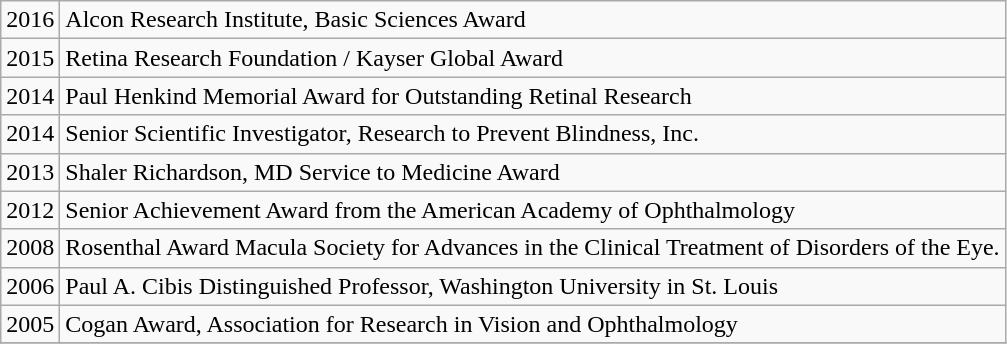<table class="wikitable">
<tr>
<td>2016</td>
<td>Alcon Research Institute, Basic Sciences Award</td>
</tr>
<tr>
<td>2015</td>
<td>Retina Research Foundation / Kayser Global Award</td>
</tr>
<tr>
<td>2014</td>
<td>Paul Henkind Memorial Award for Outstanding Retinal Research</td>
</tr>
<tr>
<td>2014</td>
<td>Senior Scientific Investigator, Research to Prevent Blindness, Inc.</td>
</tr>
<tr>
<td>2013</td>
<td>Shaler Richardson, MD Service to Medicine Award</td>
</tr>
<tr>
<td>2012</td>
<td>Senior Achievement Award from the American Academy of Ophthalmology</td>
</tr>
<tr>
<td>2008</td>
<td>Rosenthal Award Macula Society for Advances in the Clinical Treatment of Disorders of the Eye.</td>
</tr>
<tr>
<td>2006</td>
<td>Paul A. Cibis Distinguished Professor, Washington University in St. Louis</td>
</tr>
<tr>
<td>2005</td>
<td>Cogan Award, Association for Research in Vision and Ophthalmology</td>
</tr>
<tr>
</tr>
</table>
